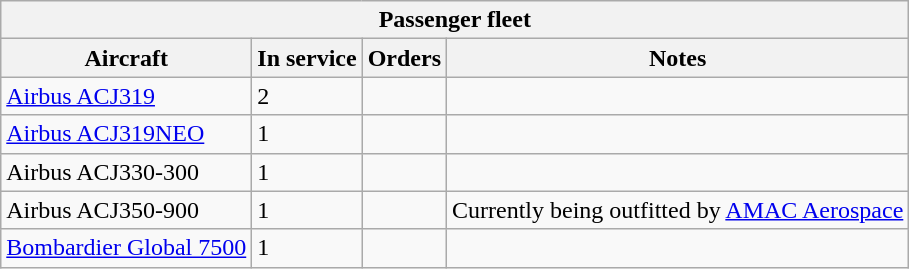<table class="wikitable">
<tr>
<th colspan="4">Passenger fleet</th>
</tr>
<tr>
<th>Aircraft</th>
<th>In service</th>
<th>Orders</th>
<th>Notes</th>
</tr>
<tr>
<td><a href='#'>Airbus ACJ319</a></td>
<td>2</td>
<td></td>
<td></td>
</tr>
<tr>
<td><a href='#'>Airbus ACJ319NEO</a></td>
<td>1</td>
<td></td>
<td></td>
</tr>
<tr>
<td>Airbus ACJ330-300</td>
<td>1</td>
<td></td>
<td></td>
</tr>
<tr>
<td>Airbus ACJ350-900</td>
<td>1</td>
<td></td>
<td>Currently being outfitted by <a href='#'>AMAC Aerospace</a></td>
</tr>
<tr>
<td><a href='#'>Bombardier Global 7500</a></td>
<td>1</td>
<td></td>
<td></td>
</tr>
</table>
